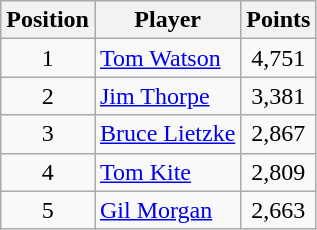<table class="wikitable">
<tr>
<th>Position</th>
<th>Player</th>
<th>Points</th>
</tr>
<tr>
<td align=center>1</td>
<td> <a href='#'>Tom Watson</a></td>
<td align=center>4,751</td>
</tr>
<tr>
<td align=center>2</td>
<td> <a href='#'>Jim Thorpe</a></td>
<td align=center>3,381</td>
</tr>
<tr>
<td align=center>3</td>
<td> <a href='#'>Bruce Lietzke</a></td>
<td align=center>2,867</td>
</tr>
<tr>
<td align=center>4</td>
<td> <a href='#'>Tom Kite</a></td>
<td align=center>2,809</td>
</tr>
<tr>
<td align=center>5</td>
<td> <a href='#'>Gil Morgan</a></td>
<td align=center>2,663</td>
</tr>
</table>
